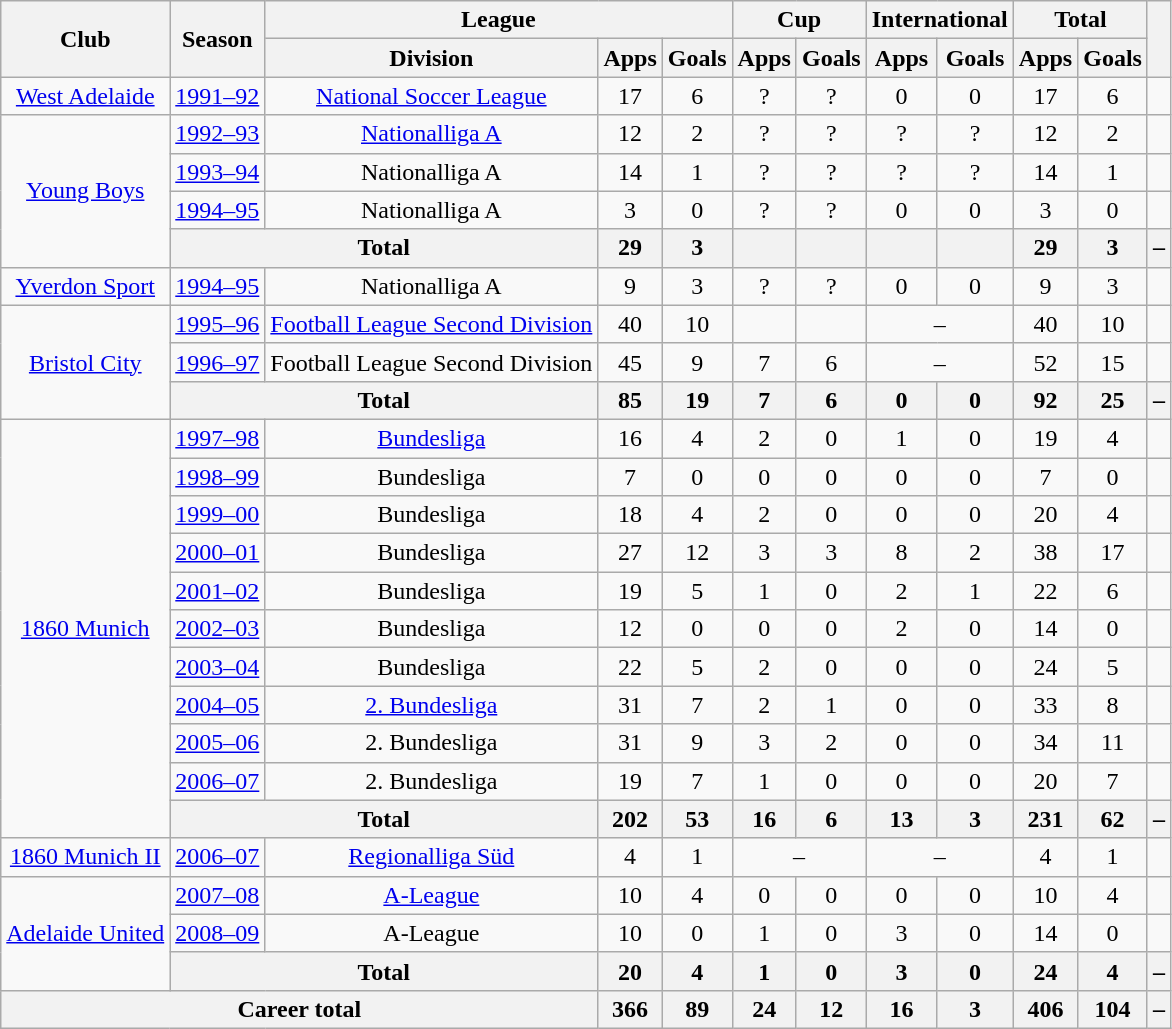<table class="wikitable" style="text-align:center">
<tr>
<th rowspan="2">Club</th>
<th rowspan="2">Season</th>
<th colspan="3">League</th>
<th colspan="2">Cup</th>
<th colspan="2">International</th>
<th colspan="2">Total</th>
<th rowspan="2"></th>
</tr>
<tr>
<th>Division</th>
<th>Apps</th>
<th>Goals</th>
<th>Apps</th>
<th>Goals</th>
<th>Apps</th>
<th>Goals</th>
<th>Apps</th>
<th>Goals</th>
</tr>
<tr>
<td><a href='#'>West Adelaide</a></td>
<td><a href='#'>1991–92</a></td>
<td><a href='#'>National Soccer League</a></td>
<td>17</td>
<td>6</td>
<td>?</td>
<td>?</td>
<td>0</td>
<td>0</td>
<td>17</td>
<td>6</td>
<td></td>
</tr>
<tr>
<td rowspan="4"><a href='#'>Young Boys</a></td>
<td><a href='#'>1992–93</a></td>
<td><a href='#'>Nationalliga A</a></td>
<td>12</td>
<td>2</td>
<td>?</td>
<td>?</td>
<td>?</td>
<td>?</td>
<td>12</td>
<td>2</td>
<td></td>
</tr>
<tr>
<td><a href='#'>1993–94</a></td>
<td>Nationalliga A</td>
<td>14</td>
<td>1</td>
<td>?</td>
<td>?</td>
<td>?</td>
<td>?</td>
<td>14</td>
<td>1</td>
<td></td>
</tr>
<tr>
<td><a href='#'>1994–95</a></td>
<td>Nationalliga A</td>
<td>3</td>
<td>0</td>
<td>?</td>
<td>?</td>
<td>0</td>
<td>0</td>
<td>3</td>
<td>0</td>
<td></td>
</tr>
<tr>
<th colspan="2">Total</th>
<th>29</th>
<th>3</th>
<th></th>
<th></th>
<th></th>
<th></th>
<th>29</th>
<th>3</th>
<th>–</th>
</tr>
<tr>
<td><a href='#'>Yverdon Sport</a></td>
<td><a href='#'>1994–95</a></td>
<td>Nationalliga A</td>
<td>9</td>
<td>3</td>
<td>?</td>
<td>?</td>
<td>0</td>
<td>0</td>
<td>9</td>
<td>3</td>
<td></td>
</tr>
<tr>
<td rowspan="3"><a href='#'>Bristol City</a></td>
<td><a href='#'>1995–96</a></td>
<td><a href='#'>Football League Second Division</a></td>
<td>40</td>
<td>10</td>
<td></td>
<td></td>
<td colspan="2">–</td>
<td>40</td>
<td>10</td>
<td></td>
</tr>
<tr>
<td><a href='#'>1996–97</a></td>
<td>Football League Second Division</td>
<td>45</td>
<td>9</td>
<td>7</td>
<td>6</td>
<td colspan="2">–</td>
<td>52</td>
<td>15</td>
<td></td>
</tr>
<tr>
<th colspan="2">Total</th>
<th>85</th>
<th>19</th>
<th>7</th>
<th>6</th>
<th>0</th>
<th>0</th>
<th>92</th>
<th>25</th>
<th>–</th>
</tr>
<tr>
<td rowspan="11"><a href='#'>1860 Munich</a></td>
<td><a href='#'>1997–98</a></td>
<td><a href='#'>Bundesliga</a></td>
<td>16</td>
<td>4</td>
<td>2</td>
<td>0</td>
<td>1</td>
<td>0</td>
<td>19</td>
<td>4</td>
<td></td>
</tr>
<tr>
<td><a href='#'>1998–99</a></td>
<td>Bundesliga</td>
<td>7</td>
<td>0</td>
<td>0</td>
<td>0</td>
<td>0</td>
<td>0</td>
<td>7</td>
<td>0</td>
<td></td>
</tr>
<tr>
<td><a href='#'>1999–00</a></td>
<td>Bundesliga</td>
<td>18</td>
<td>4</td>
<td>2</td>
<td>0</td>
<td>0</td>
<td>0</td>
<td>20</td>
<td>4</td>
<td></td>
</tr>
<tr>
<td><a href='#'>2000–01</a></td>
<td>Bundesliga</td>
<td>27</td>
<td>12</td>
<td>3</td>
<td>3</td>
<td>8</td>
<td>2</td>
<td>38</td>
<td>17</td>
<td></td>
</tr>
<tr>
<td><a href='#'>2001–02</a></td>
<td>Bundesliga</td>
<td>19</td>
<td>5</td>
<td>1</td>
<td>0</td>
<td>2</td>
<td>1</td>
<td>22</td>
<td>6</td>
<td></td>
</tr>
<tr>
<td><a href='#'>2002–03</a></td>
<td>Bundesliga</td>
<td>12</td>
<td>0</td>
<td>0</td>
<td>0</td>
<td>2</td>
<td>0</td>
<td>14</td>
<td>0</td>
<td></td>
</tr>
<tr>
<td><a href='#'>2003–04</a></td>
<td>Bundesliga</td>
<td>22</td>
<td>5</td>
<td>2</td>
<td>0</td>
<td>0</td>
<td>0</td>
<td>24</td>
<td>5</td>
<td></td>
</tr>
<tr>
<td><a href='#'>2004–05</a></td>
<td><a href='#'>2. Bundesliga</a></td>
<td>31</td>
<td>7</td>
<td>2</td>
<td>1</td>
<td>0</td>
<td>0</td>
<td>33</td>
<td>8</td>
<td></td>
</tr>
<tr>
<td><a href='#'>2005–06</a></td>
<td>2. Bundesliga</td>
<td>31</td>
<td>9</td>
<td>3</td>
<td>2</td>
<td>0</td>
<td>0</td>
<td>34</td>
<td>11</td>
<td></td>
</tr>
<tr>
<td><a href='#'>2006–07</a></td>
<td>2. Bundesliga</td>
<td>19</td>
<td>7</td>
<td>1</td>
<td>0</td>
<td>0</td>
<td>0</td>
<td>20</td>
<td>7</td>
<td></td>
</tr>
<tr>
<th colspan="2">Total</th>
<th>202</th>
<th>53</th>
<th>16</th>
<th>6</th>
<th>13</th>
<th>3</th>
<th>231</th>
<th>62</th>
<th>–</th>
</tr>
<tr>
<td><a href='#'>1860 Munich II</a></td>
<td><a href='#'>2006–07</a></td>
<td><a href='#'>Regionalliga Süd</a></td>
<td>4</td>
<td>1</td>
<td colspan="2">–</td>
<td colspan="2">–</td>
<td>4</td>
<td>1</td>
<td></td>
</tr>
<tr>
<td rowspan="3"><a href='#'>Adelaide United</a></td>
<td><a href='#'>2007–08</a></td>
<td><a href='#'>A-League</a></td>
<td>10</td>
<td>4</td>
<td>0</td>
<td>0</td>
<td>0</td>
<td>0</td>
<td>10</td>
<td>4</td>
<td></td>
</tr>
<tr>
<td><a href='#'>2008–09</a></td>
<td>A-League</td>
<td>10</td>
<td>0</td>
<td>1</td>
<td>0</td>
<td>3</td>
<td>0</td>
<td>14</td>
<td>0</td>
<td></td>
</tr>
<tr>
<th colspan="2">Total</th>
<th>20</th>
<th>4</th>
<th>1</th>
<th>0</th>
<th>3</th>
<th>0</th>
<th>24</th>
<th>4</th>
<th>–</th>
</tr>
<tr>
<th colspan="3">Career total</th>
<th>366</th>
<th>89</th>
<th>24</th>
<th>12</th>
<th>16</th>
<th>3</th>
<th>406</th>
<th>104</th>
<th>–</th>
</tr>
</table>
